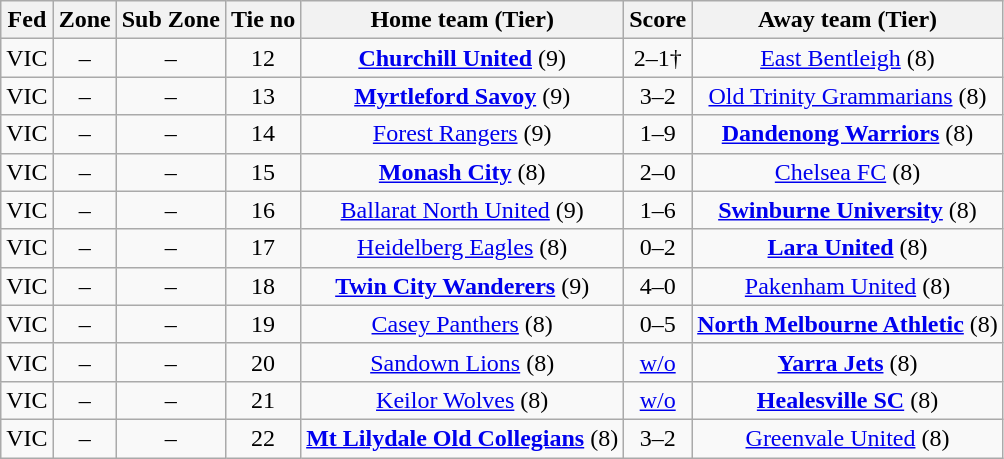<table class="wikitable" style="text-align:center">
<tr>
<th>Fed</th>
<th>Zone</th>
<th>Sub Zone</th>
<th>Tie no</th>
<th>Home team (Tier)</th>
<th>Score</th>
<th>Away team (Tier)</th>
</tr>
<tr>
<td>VIC</td>
<td>–</td>
<td>–</td>
<td>12</td>
<td><strong><a href='#'>Churchill United</a></strong> (9)</td>
<td>2–1†</td>
<td><a href='#'>East Bentleigh</a> (8)</td>
</tr>
<tr>
<td>VIC</td>
<td>–</td>
<td>–</td>
<td>13</td>
<td><strong><a href='#'>Myrtleford Savoy</a></strong> (9)</td>
<td>3–2</td>
<td><a href='#'>Old Trinity Grammarians</a> (8)</td>
</tr>
<tr>
<td>VIC</td>
<td>–</td>
<td>–</td>
<td>14</td>
<td><a href='#'>Forest Rangers</a> (9)</td>
<td>1–9</td>
<td><strong><a href='#'>Dandenong Warriors</a></strong> (8)</td>
</tr>
<tr>
<td>VIC</td>
<td>–</td>
<td>–</td>
<td>15</td>
<td><strong><a href='#'>Monash City</a></strong> (8)</td>
<td>2–0</td>
<td><a href='#'>Chelsea FC</a> (8)</td>
</tr>
<tr>
<td>VIC</td>
<td>–</td>
<td>–</td>
<td>16</td>
<td><a href='#'>Ballarat North United</a> (9)</td>
<td>1–6</td>
<td><strong><a href='#'>Swinburne University</a></strong> (8)</td>
</tr>
<tr>
<td>VIC</td>
<td>–</td>
<td>–</td>
<td>17</td>
<td><a href='#'>Heidelberg Eagles</a> (8)</td>
<td>0–2</td>
<td><strong><a href='#'>Lara United</a></strong> (8)</td>
</tr>
<tr>
<td>VIC</td>
<td>–</td>
<td>–</td>
<td>18</td>
<td><strong><a href='#'>Twin City Wanderers</a></strong> (9)</td>
<td>4–0</td>
<td><a href='#'>Pakenham United</a> (8)</td>
</tr>
<tr>
<td>VIC</td>
<td>–</td>
<td>–</td>
<td>19</td>
<td><a href='#'>Casey Panthers</a> (8)</td>
<td>0–5</td>
<td><strong><a href='#'>North Melbourne Athletic</a></strong> (8)</td>
</tr>
<tr>
<td>VIC</td>
<td>–</td>
<td>–</td>
<td>20</td>
<td><a href='#'>Sandown Lions</a> (8)</td>
<td><a href='#'>w/o</a></td>
<td><strong><a href='#'>Yarra Jets</a></strong> (8)</td>
</tr>
<tr>
<td>VIC</td>
<td>–</td>
<td>–</td>
<td>21</td>
<td><a href='#'>Keilor Wolves</a> (8)</td>
<td><a href='#'>w/o</a></td>
<td><strong><a href='#'>Healesville SC</a></strong> (8)</td>
</tr>
<tr>
<td>VIC</td>
<td>–</td>
<td>–</td>
<td>22</td>
<td><strong><a href='#'>Mt Lilydale Old Collegians</a></strong> (8)</td>
<td>3–2</td>
<td><a href='#'>Greenvale United</a> (8)</td>
</tr>
</table>
